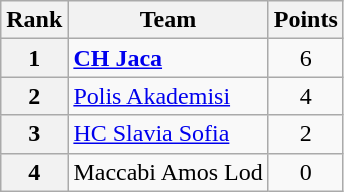<table class="wikitable" style="text-align: center;">
<tr>
<th>Rank</th>
<th>Team</th>
<th>Points</th>
</tr>
<tr>
<th>1</th>
<td style="text-align: left;"> <strong><a href='#'>CH Jaca</a></strong></td>
<td>6</td>
</tr>
<tr>
<th>2</th>
<td style="text-align: left;"> <a href='#'>Polis Akademisi</a></td>
<td>4</td>
</tr>
<tr>
<th>3</th>
<td style="text-align: left;"> <a href='#'>HC Slavia Sofia</a></td>
<td>2</td>
</tr>
<tr>
<th>4</th>
<td style="text-align: left;"> Maccabi Amos Lod</td>
<td>0</td>
</tr>
</table>
